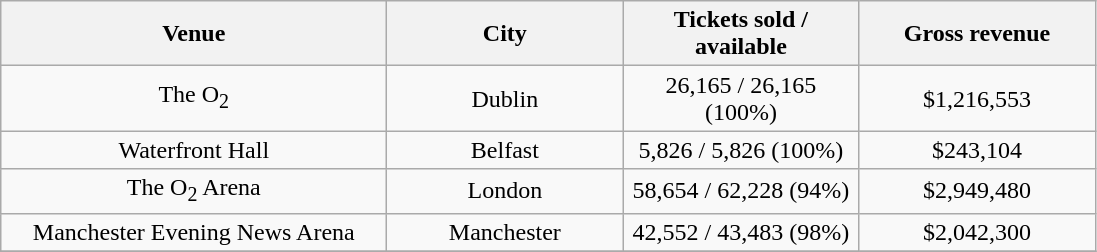<table class="wikitable" style="text-align:center">
<tr>
<th style="width:250px;">Venue</th>
<th style="width:150px;">City</th>
<th style="width:150px;">Tickets sold / available</th>
<th style="width:150px;">Gross revenue</th>
</tr>
<tr>
<td>The O<sub>2</sub></td>
<td>Dublin</td>
<td>26,165 / 26,165 (100%)</td>
<td>$1,216,553</td>
</tr>
<tr>
<td>Waterfront Hall</td>
<td>Belfast</td>
<td>5,826 / 5,826 (100%)</td>
<td>$243,104</td>
</tr>
<tr>
<td>The O<sub>2</sub> Arena</td>
<td>London</td>
<td>58,654 / 62,228 (94%)</td>
<td>$2,949,480</td>
</tr>
<tr>
<td>Manchester Evening News Arena</td>
<td>Manchester</td>
<td>42,552 / 43,483 (98%)</td>
<td>$2,042,300</td>
</tr>
<tr>
</tr>
</table>
